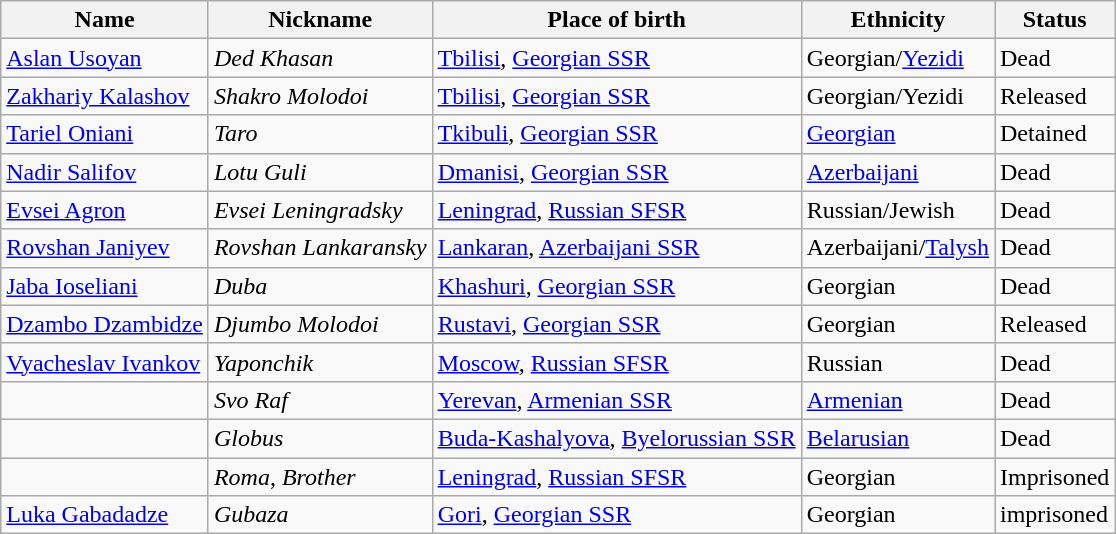<table class="wikitable">
<tr>
<th>Name</th>
<th>Nickname</th>
<th>Place of birth</th>
<th>Ethnicity</th>
<th>Status</th>
</tr>
<tr>
<td><a href='#'>Aslan Usoyan</a></td>
<td><em>Ded Khasan</em></td>
<td><a href='#'>Tbilisi</a>, <a href='#'>Georgian SSR</a></td>
<td>Georgian/<a href='#'>Yezidi</a></td>
<td>Dead</td>
</tr>
<tr>
<td><a href='#'>Zakhariy Kalashov</a></td>
<td><em>Shakro Molodoi</em></td>
<td><a href='#'>Tbilisi</a>, <a href='#'>Georgian SSR</a></td>
<td>Georgian/Yezidi</td>
<td>Released</td>
</tr>
<tr>
<td><a href='#'>Tariel Oniani</a></td>
<td><em>Taro</em></td>
<td><a href='#'>Tkibuli</a>, <a href='#'>Georgian SSR</a></td>
<td><a href='#'>Georgian</a></td>
<td>Detained</td>
</tr>
<tr>
<td><a href='#'>Nadir Salifov</a></td>
<td><em>Lotu Guli</em></td>
<td><a href='#'>Dmanisi</a>, <a href='#'>Georgian SSR</a></td>
<td><a href='#'>Azerbaijani</a></td>
<td>Dead</td>
</tr>
<tr>
<td><a href='#'>Evsei Agron</a></td>
<td><em>Evsei Leningradsky</em></td>
<td><a href='#'>Leningrad</a>, <a href='#'>Russian SFSR</a></td>
<td>Russian/Jewish</td>
<td>Dead</td>
</tr>
<tr>
<td><a href='#'>Rovshan Janiyev</a></td>
<td><em>Rovshan Lankaransky</em></td>
<td><a href='#'>Lankaran</a>, <a href='#'>Azerbaijani SSR</a></td>
<td>Azerbaijani/<a href='#'>Talysh</a></td>
<td>Dead</td>
</tr>
<tr>
<td><a href='#'>Jaba Ioseliani</a></td>
<td><em>Duba</em></td>
<td><a href='#'>Khashuri</a>, <a href='#'>Georgian SSR</a></td>
<td>Georgian</td>
<td>Dead</td>
</tr>
<tr>
<td><a href='#'>Dzambo Dzambidze</a></td>
<td><em>Djumbo Molodoi</em></td>
<td><a href='#'>Rustavi</a>, <a href='#'>Georgian SSR</a></td>
<td>Georgian</td>
<td>Released</td>
</tr>
<tr>
<td><a href='#'>Vyacheslav Ivankov</a></td>
<td><em>Yaponchik</em></td>
<td><a href='#'>Moscow</a>, <a href='#'>Russian SFSR</a></td>
<td>Russian</td>
<td>Dead</td>
</tr>
<tr>
<td></td>
<td><em>Svo Raf</em></td>
<td><a href='#'>Yerevan</a>, <a href='#'>Armenian SSR</a></td>
<td><a href='#'>Armenian</a></td>
<td>Dead</td>
</tr>
<tr>
<td></td>
<td><em>Globus</em></td>
<td><a href='#'>Buda-Kashalyova</a>, <a href='#'>Byelorussian SSR</a></td>
<td><a href='#'>Belarusian</a></td>
<td>Dead</td>
</tr>
<tr>
<td></td>
<td><em>Roma</em>, <em>Brother</em></td>
<td><a href='#'>Leningrad</a>, <a href='#'>Russian SFSR</a></td>
<td>Georgian</td>
<td>Imprisoned</td>
</tr>
<tr>
<td><a href='#'>Luka Gabadadze</a></td>
<td><em>Gubaza</em></td>
<td><a href='#'>Gori</a>, <a href='#'>Georgian SSR</a></td>
<td>Georgian</td>
<td>imprisoned</td>
</tr>
</table>
